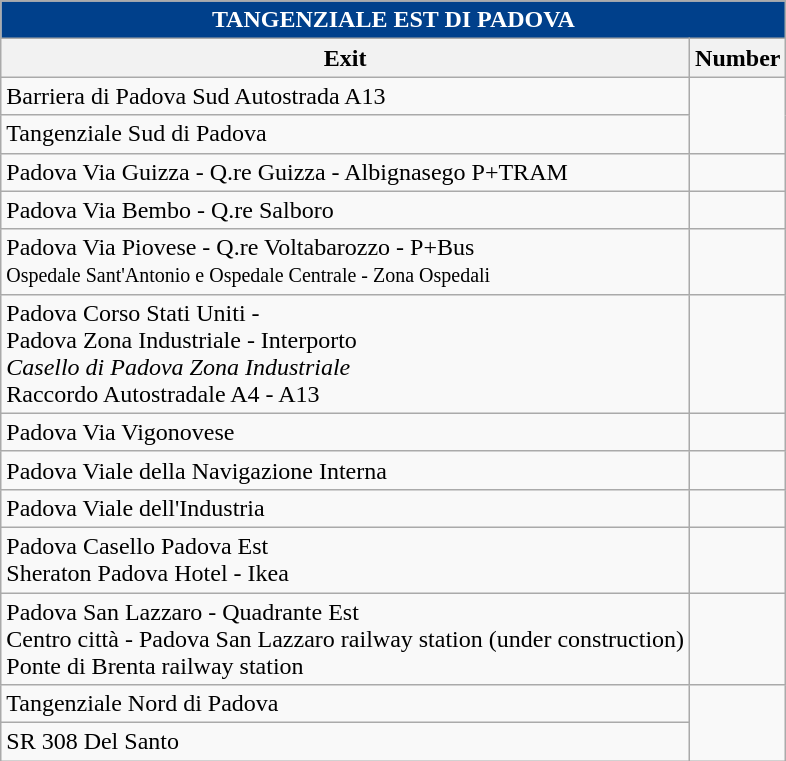<table class="wikitable" border="1">
<tr>
</tr>
<tr align="center" bgcolor="00408B" style="color: white;font-size:100%;">
<td colspan="4"><strong>TANGENZIALE EST DI PADOVA</strong></td>
</tr>
<tr>
<th align="center"><strong>Exit</strong></th>
<th align="center"><strong>Number</strong></th>
</tr>
<tr>
<td>Barriera di Padova Sud Autostrada A13 <em></td>
</tr>
<tr>
<td> Tangenziale Sud di Padova</td>
</tr>
<tr>
<td>Padova Via Guizza - Q.re Guizza - Albignasego P+TRAM</td>
<td></td>
</tr>
<tr>
<td> Padova Via Bembo - Q.re Salboro</td>
<td></td>
</tr>
<tr>
<td> Padova Via Piovese - Q.re Voltabarozzo - P+Bus<br><small> </em>Ospedale Sant'Antonio e Ospedale Centrale<em> - </em>Zona Ospedali<em></small></td>
<td></td>
</tr>
<tr>
<td>Padova Corso Stati Uniti - <br> </em>Padova Zona Industriale - Interporto<em><br>Casello di Padova Zona Industriale<br></em>Raccordo Autostradale A4 - A13<em></td>
<td></td>
</tr>
<tr>
<td>Padova Via Vigonovese </td>
<td></td>
</tr>
<tr>
<td>Padova Viale della Navigazione Interna </td>
<td></td>
</tr>
<tr>
<td>Padova Viale dell'Industria </td>
<td></td>
</tr>
<tr>
<td> Padova Casello Padova Est <br>Sheraton Padova Hotel - Ikea</td>
<td></td>
</tr>
<tr>
<td>Padova San Lazzaro - Quadrante Est <br> Centro città - Padova San Lazzaro railway station (under construction)<br>Ponte di Brenta railway station</td>
<td></td>
</tr>
<tr>
<td>Tangenziale Nord di Padova</td>
</tr>
<tr>
<td> SR 308 Del Santo</td>
</tr>
</table>
